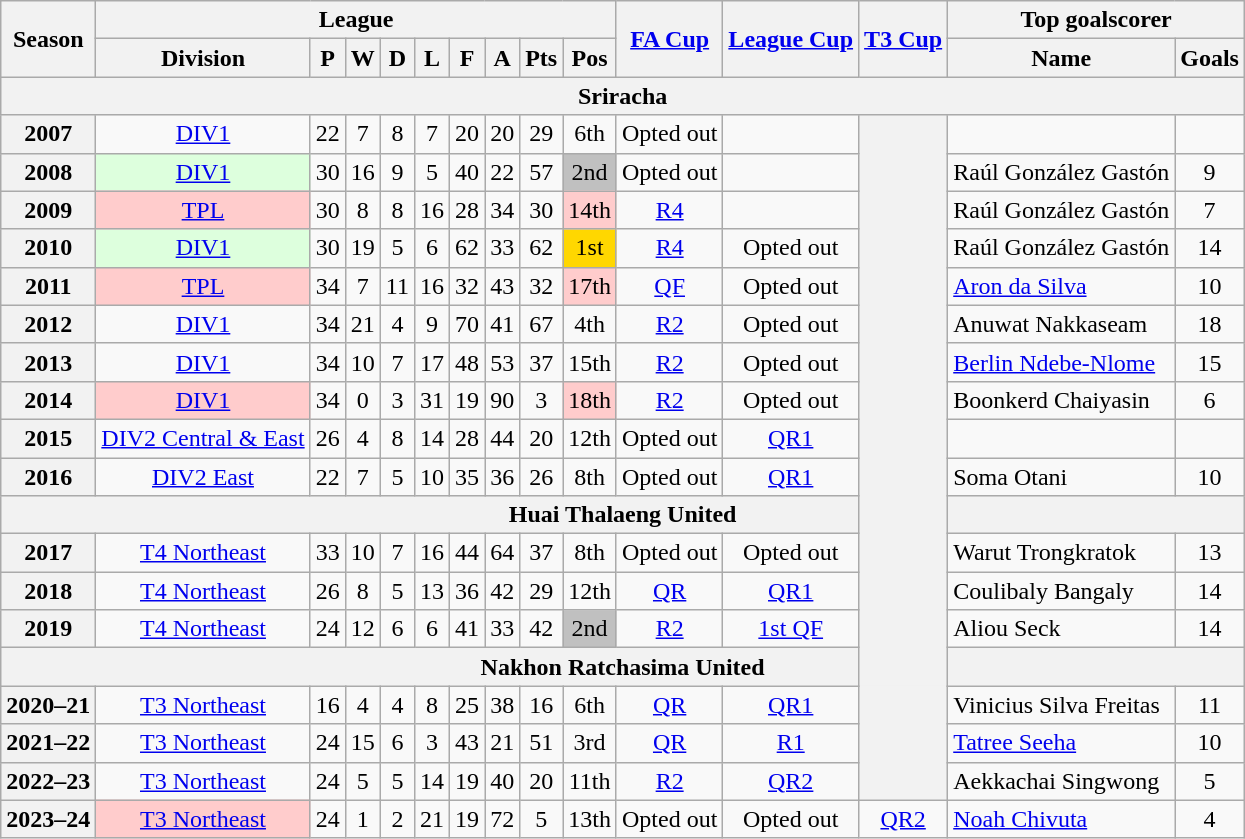<table class="wikitable" style="text-align: center">
<tr>
<th rowspan=2>Season</th>
<th colspan=9>League</th>
<th rowspan=2><a href='#'>FA Cup</a></th>
<th rowspan=2><a href='#'>League Cup</a></th>
<th rowspan=2><a href='#'>T3 Cup</a></th>
<th colspan=2>Top goalscorer</th>
</tr>
<tr>
<th>Division</th>
<th>P</th>
<th>W</th>
<th>D</th>
<th>L</th>
<th>F</th>
<th>A</th>
<th>Pts</th>
<th>Pos</th>
<th>Name</th>
<th>Goals</th>
</tr>
<tr>
<th colspan="15">Sriracha</th>
</tr>
<tr>
<th>2007</th>
<td><a href='#'>DIV1</a></td>
<td>22</td>
<td>7</td>
<td>8</td>
<td>7</td>
<td>20</td>
<td>20</td>
<td>29</td>
<td>6th</td>
<td>Opted out</td>
<td></td>
<th rowspan="18"></th>
<td></td>
<td></td>
</tr>
<tr>
<th>2008</th>
<td bgcolor="#DDFFDD"><a href='#'>DIV1</a></td>
<td>30</td>
<td>16</td>
<td>9</td>
<td>5</td>
<td>40</td>
<td>22</td>
<td>57</td>
<td bgcolor=silver>2nd</td>
<td>Opted out</td>
<td></td>
<td align="left"> Raúl González Gastón</td>
<td>9</td>
</tr>
<tr>
<th>2009</th>
<td bgcolor="#FFCCCC"><a href='#'>TPL</a></td>
<td>30</td>
<td>8</td>
<td>8</td>
<td>16</td>
<td>28</td>
<td>34</td>
<td>30</td>
<td bgcolor="#FFCCCC">14th</td>
<td><a href='#'>R4</a></td>
<td></td>
<td align="left"> Raúl González Gastón</td>
<td>7</td>
</tr>
<tr>
<th>2010</th>
<td bgcolor="#DDFFDD"><a href='#'>DIV1</a></td>
<td>30</td>
<td>19</td>
<td>5</td>
<td>6</td>
<td>62</td>
<td>33</td>
<td>62</td>
<td bgcolor=gold>1st</td>
<td><a href='#'>R4</a></td>
<td>Opted out</td>
<td align="left"> Raúl González Gastón</td>
<td>14</td>
</tr>
<tr>
<th>2011</th>
<td bgcolor="#FFCCCC"><a href='#'>TPL</a></td>
<td>34</td>
<td>7</td>
<td>11</td>
<td>16</td>
<td>32</td>
<td>43</td>
<td>32</td>
<td bgcolor="#FFCCCC">17th</td>
<td><a href='#'>QF</a></td>
<td>Opted out</td>
<td align="left"> <a href='#'>Aron da Silva</a></td>
<td>10</td>
</tr>
<tr>
<th>2012</th>
<td><a href='#'>DIV1</a></td>
<td>34</td>
<td>21</td>
<td>4</td>
<td>9</td>
<td>70</td>
<td>41</td>
<td>67</td>
<td>4th</td>
<td><a href='#'>R2</a></td>
<td>Opted out</td>
<td align="left"> Anuwat Nakkaseam</td>
<td>18</td>
</tr>
<tr>
<th>2013</th>
<td><a href='#'>DIV1</a></td>
<td>34</td>
<td>10</td>
<td>7</td>
<td>17</td>
<td>48</td>
<td>53</td>
<td>37</td>
<td>15th</td>
<td><a href='#'>R2</a></td>
<td>Opted out</td>
<td align="left"> <a href='#'>Berlin Ndebe-Nlome</a></td>
<td>15</td>
</tr>
<tr>
<th>2014</th>
<td bgcolor="#FFCCCC"><a href='#'>DIV1</a></td>
<td>34</td>
<td>0</td>
<td>3</td>
<td>31</td>
<td>19</td>
<td>90</td>
<td>3</td>
<td bgcolor="#FFCCCC">18th</td>
<td><a href='#'>R2</a></td>
<td>Opted out</td>
<td align="left"> Boonkerd Chaiyasin</td>
<td>6</td>
</tr>
<tr>
<th>2015</th>
<td><a href='#'>DIV2 Central & East</a></td>
<td>26</td>
<td>4</td>
<td>8</td>
<td>14</td>
<td>28</td>
<td>44</td>
<td>20</td>
<td>12th</td>
<td>Opted out</td>
<td><a href='#'>QR1</a></td>
<td></td>
<td></td>
</tr>
<tr>
<th>2016</th>
<td><a href='#'>DIV2 East</a></td>
<td>22</td>
<td>7</td>
<td>5</td>
<td>10</td>
<td>35</td>
<td>36</td>
<td>26</td>
<td>8th</td>
<td>Opted out</td>
<td><a href='#'>QR1</a></td>
<td align="left"> Soma Otani</td>
<td>10</td>
</tr>
<tr>
<th colspan="15">Huai Thalaeng United</th>
</tr>
<tr>
<th>2017</th>
<td><a href='#'>T4 Northeast</a></td>
<td>33</td>
<td>10</td>
<td>7</td>
<td>16</td>
<td>44</td>
<td>64</td>
<td>37</td>
<td>8th</td>
<td>Opted out</td>
<td>Opted out</td>
<td align="left"> Warut Trongkratok</td>
<td>13</td>
</tr>
<tr>
<th>2018</th>
<td><a href='#'>T4 Northeast</a></td>
<td>26</td>
<td>8</td>
<td>5</td>
<td>13</td>
<td>36</td>
<td>42</td>
<td>29</td>
<td>12th</td>
<td><a href='#'>QR</a></td>
<td><a href='#'>QR1</a></td>
<td align="left"> Coulibaly Bangaly</td>
<td>14</td>
</tr>
<tr>
<th>2019</th>
<td><a href='#'>T4 Northeast</a></td>
<td>24</td>
<td>12</td>
<td>6</td>
<td>6</td>
<td>41</td>
<td>33</td>
<td>42</td>
<td bgcolor=silver>2nd</td>
<td><a href='#'>R2</a></td>
<td><a href='#'>1st QF</a></td>
<td align="left"> Aliou Seck</td>
<td>14</td>
</tr>
<tr>
<th colspan="15">Nakhon Ratchasima United</th>
</tr>
<tr>
<th>2020–21</th>
<td><a href='#'>T3 Northeast</a></td>
<td>16</td>
<td>4</td>
<td>4</td>
<td>8</td>
<td>25</td>
<td>38</td>
<td>16</td>
<td>6th</td>
<td><a href='#'>QR</a></td>
<td><a href='#'>QR1</a></td>
<td align="left"> Vinicius Silva Freitas</td>
<td>11</td>
</tr>
<tr>
<th>2021–22</th>
<td><a href='#'>T3 Northeast</a></td>
<td>24</td>
<td>15</td>
<td>6</td>
<td>3</td>
<td>43</td>
<td>21</td>
<td>51</td>
<td>3rd</td>
<td><a href='#'>QR</a></td>
<td><a href='#'>R1</a></td>
<td align="left"> <a href='#'>Tatree Seeha</a></td>
<td>10</td>
</tr>
<tr>
<th>2022–23</th>
<td><a href='#'>T3 Northeast</a></td>
<td>24</td>
<td>5</td>
<td>5</td>
<td>14</td>
<td>19</td>
<td>40</td>
<td>20</td>
<td>11th</td>
<td><a href='#'>R2</a></td>
<td><a href='#'>QR2</a></td>
<td align="left"> Aekkachai Singwong</td>
<td>5</td>
</tr>
<tr>
<th>2023–24</th>
<td bgcolor="#FFCCCC"><a href='#'>T3 Northeast</a></td>
<td>24</td>
<td>1</td>
<td>2</td>
<td>21</td>
<td>19</td>
<td>72</td>
<td>5</td>
<td>13th</td>
<td>Opted out</td>
<td>Opted out</td>
<td><a href='#'>QR2</a></td>
<td align="left"> <a href='#'>Noah Chivuta</a></td>
<td>4</td>
</tr>
</table>
